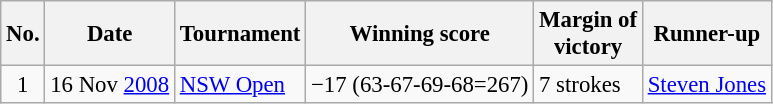<table class="wikitable" style="font-size:95%;">
<tr>
<th>No.</th>
<th>Date</th>
<th>Tournament</th>
<th>Winning score</th>
<th>Margin of<br>victory</th>
<th>Runner-up</th>
</tr>
<tr>
<td align=center>1</td>
<td align=right>16 Nov <a href='#'>2008</a></td>
<td><a href='#'>NSW Open</a></td>
<td>−17 (63-67-69-68=267)</td>
<td>7 strokes</td>
<td> <a href='#'>Steven Jones</a></td>
</tr>
</table>
